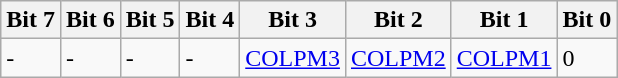<table class="wikitable">
<tr>
<th>Bit 7</th>
<th>Bit 6</th>
<th>Bit 5</th>
<th>Bit 4</th>
<th>Bit 3</th>
<th>Bit 2</th>
<th>Bit 1</th>
<th>Bit 0</th>
</tr>
<tr>
<td>-</td>
<td>-</td>
<td>-</td>
<td>-</td>
<td><a href='#'>COLPM3</a></td>
<td><a href='#'>COLPM2</a></td>
<td><a href='#'>COLPM1</a></td>
<td>0</td>
</tr>
</table>
